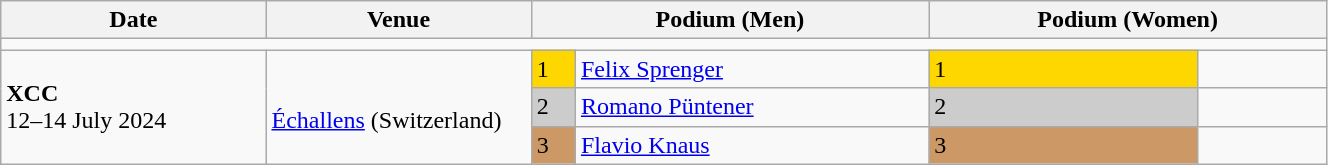<table class="wikitable" width=70%>
<tr>
<th>Date</th>
<th width=20%>Venue</th>
<th colspan=2 width=30%>Podium (Men)</th>
<th colspan=2 width=30%>Podium (Women)</th>
</tr>
<tr>
<td colspan=6></td>
</tr>
<tr>
<td rowspan=3><strong>XCC</strong> <br> 12–14 July 2024</td>
<td rowspan=3><br><a href='#'>Échallens</a> (Switzerland)</td>
<td bgcolor=FFD700>1</td>
<td><a href='#'>Felix Sprenger</a></td>
<td bgcolor=FFD700>1</td>
<td></td>
</tr>
<tr>
<td bgcolor=CCCCCC>2</td>
<td><a href='#'>Romano Püntener</a></td>
<td bgcolor=CCCCCC>2</td>
<td></td>
</tr>
<tr>
<td bgcolor=CC9966>3</td>
<td><a href='#'>Flavio Knaus</a></td>
<td bgcolor=CC9966>3</td>
<td></td>
</tr>
</table>
